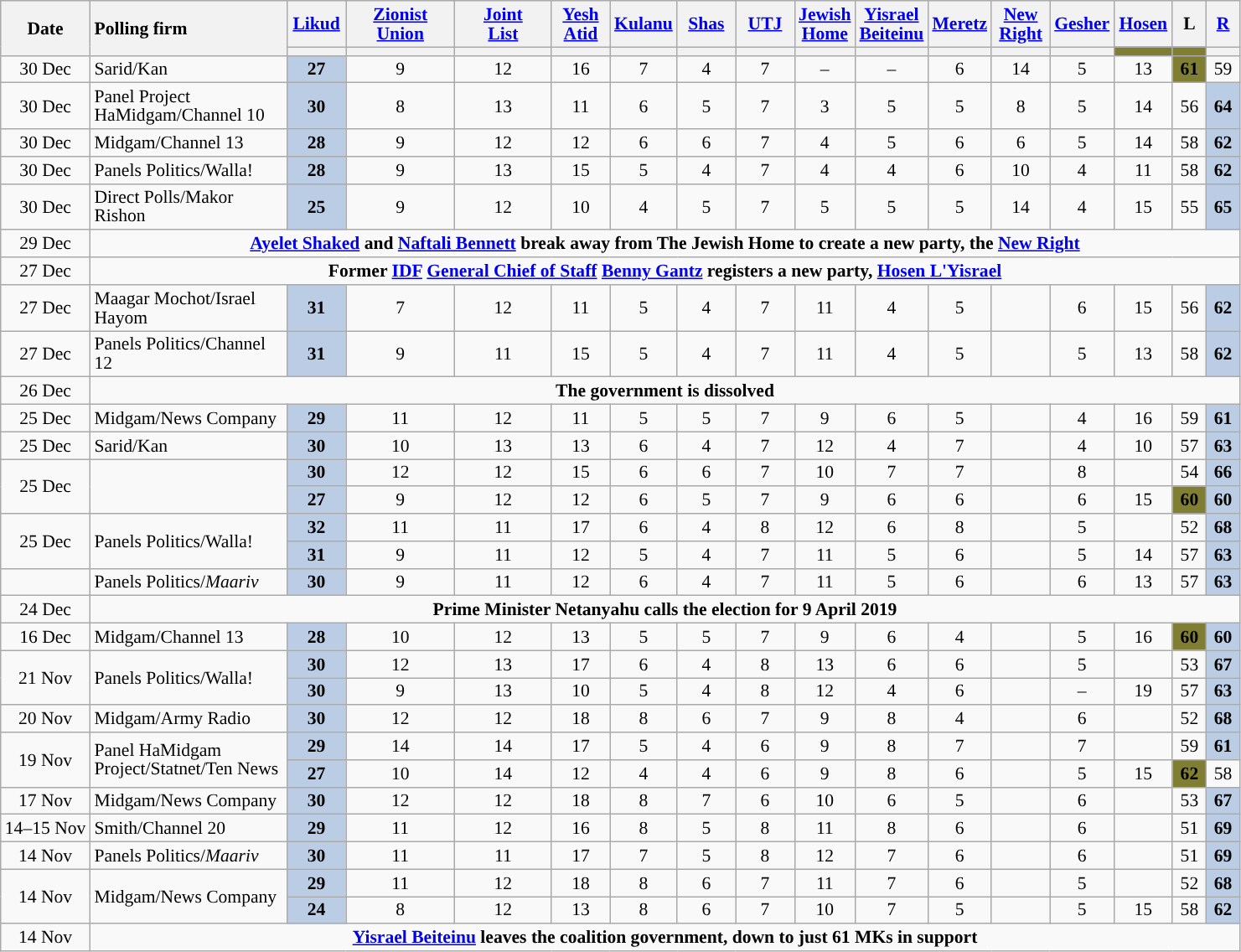<table class="wikitable sortable" style="text-align:center; font-size:90%; line-height:15px;">
<tr>
<th rowspan="2">Date</th>
<th style="width:150px;text-align:left;" rowspan="2">Polling firm</th>
<th class="unsortable" style="width:40px;"><a href='#'>Likud</a></th>
<th class="unsortable" style="width:80px;"><a href='#'>Zionist<br>Union</a></th>
<th class="unsortable" style="width:70px;"><a href='#'>Joint<br>List</a></th>
<th class="unsortable" style="width:40px;"><a href='#'>Yesh<br>Atid</a></th>
<th class="unsortable" style="width:40px;"><a href='#'>Kulanu</a></th>
<th class="unsortable" style="width:40px;"><a href='#'>Shas</a></th>
<th class="unsortable" style="width:40px;"><a href='#'>UTJ</a></th>
<th class="unsortable" style="width:40px;"><a href='#'>Jewish<br>Home</a></th>
<th class="unsortable" style="width:40px;"><a href='#'>Yisrael<br>Beiteinu</a></th>
<th class="unsortable" style="width:40px;"><a href='#'>Meretz</a></th>
<th class="unsortable" style="width:40px;"><a href='#'>New<br>Right</a></th>
<th class="unsortable" style="width:40px;"><a href='#'>Gesher</a></th>
<th class="unsortable" style="width:40px;"><a href='#'>Hosen</a></th>
<th class="unsortable" style="width:20px;">L</th>
<th class="unsortable" style="width:20px;"><a href='#'>R</a></th>
</tr>
<tr>
<th style="color:inherit;background:"></th>
<th style="color:inherit;background:"></th>
<th style="color:inherit;background:"></th>
<th style="color:inherit;background:"></th>
<th style="color:inherit;background:"></th>
<th style="color:inherit;background:"></th>
<th style="color:inherit;background:"></th>
<th style="color:inherit;background:"></th>
<th style="color:inherit;background:"></th>
<th style="color:inherit;background:"></th>
<th style="color:inherit;background:"></th>
<th style="color:inherit;background:"></th>
<th style="color:inherit;background:#807e33;"></th>
<th style="color:inherit;background:#807e33;"></th>
<th style="color:inherit;background:"></th>
</tr>
<tr>
<td data-sort-value="2018-12-30">30 Dec</td>
<td style="text-align:left;">Sarid/Kan</td>
<td style="background:#BBCDE4"><strong>27</strong>	</td>
<td>9					</td>
<td>12					</td>
<td>16					</td>
<td>7					</td>
<td>4					</td>
<td>7					</td>
<td>–					</td>
<td>–					</td>
<td>6					</td>
<td>14					</td>
<td>5					</td>
<td>13					</td>
<td style="background:#807e33"><strong>61</strong>	</td>
<td>59					</td>
</tr>
<tr>
<td data-sort-value="2018-12-30">30 Dec</td>
<td style="text-align:left;">Panel Project HaMidgam/Channel 10</td>
<td style="background:#BBCDE4"><strong>30</strong>	</td>
<td>8					</td>
<td>13					</td>
<td>11					</td>
<td>6					</td>
<td>5					</td>
<td>7					</td>
<td>3					</td>
<td>5					</td>
<td>5					</td>
<td>8					</td>
<td>5					</td>
<td>14					</td>
<td>56					</td>
<td style="background:#BBCDE4"><strong>64</strong>	</td>
</tr>
<tr>
<td data-sort-value="2018-12-30">30 Dec</td>
<td style="text-align:left;">Midgam/Channel 13</td>
<td style="background:#BBCDE4"><strong>28</strong>	</td>
<td>9					</td>
<td>12					</td>
<td>12					</td>
<td>6					</td>
<td>6					</td>
<td>7					</td>
<td>4					</td>
<td>5					</td>
<td>6					</td>
<td>6					</td>
<td>5					</td>
<td>14					</td>
<td>58					</td>
<td style="background:#BBCDE4"><strong>62</strong>	</td>
</tr>
<tr>
<td data-sort-value="2018-12-30">30 Dec</td>
<td style="text-align:left;">Panels Politics/Walla!</td>
<td style="background:#BBCDE4"><strong>28</strong>	</td>
<td>9					</td>
<td>13					</td>
<td>15					</td>
<td>5					</td>
<td>4					</td>
<td>7					</td>
<td>4					</td>
<td>4					</td>
<td>6					</td>
<td>10					</td>
<td>4					</td>
<td>11					</td>
<td>58					</td>
<td style="background:#BBCDE4"><strong>62</strong>	</td>
</tr>
<tr>
<td data-sort-value="2018-12-30">30 Dec</td>
<td style="text-align:left;">Direct Polls/Makor Rishon</td>
<td style="background:#BBCDE4"><strong>25</strong>	</td>
<td>9					</td>
<td>12					</td>
<td>10					</td>
<td>4					</td>
<td>5					</td>
<td>7					</td>
<td>5					</td>
<td>5					</td>
<td>5					</td>
<td>14					</td>
<td>4					</td>
<td>15					</td>
<td>55					</td>
<td style="background:#BBCDE4"><strong>65</strong>	</td>
</tr>
<tr>
<td data-sort-value="2018-12-29">29 Dec</td>
<td colspan="16"><strong><a href='#'>Ayelet Shaked</a> and <a href='#'>Naftali Bennett</a> break away from The Jewish Home to create a new party, the <a href='#'>New Right</a></strong></td>
</tr>
<tr>
<td data-sort-value="2018-12-27">27 Dec</td>
<td colspan="16"><strong>Former <a href='#'>IDF</a> <a href='#'>General Chief of Staff</a> <a href='#'>Benny Gantz</a> registers a new party, <a href='#'>Hosen L'Yisrael</a></strong></td>
</tr>
<tr>
<td data-sort-value="2018-12-27">27 Dec</td>
<td style="text-align:left;">Maagar Mochot/Israel Hayom</td>
<td style="background:#BBCDE4"><strong>31</strong>	</td>
<td>7					</td>
<td>12					</td>
<td>11					</td>
<td>5					</td>
<td>4					</td>
<td>7					</td>
<td>11					</td>
<td>4					</td>
<td>5					</td>
<td>				</td>
<td>6					</td>
<td>15					</td>
<td>56					</td>
<td style="background:#BBCDE4"><strong>62</strong>	</td>
</tr>
<tr>
<td data-sort-value="2018-12-27">27 Dec</td>
<td style="text-align:left;">Panels Politics/Channel 12</td>
<td style="background:#BBCDE4"><strong>31</strong>	</td>
<td>9					</td>
<td>11					</td>
<td>15					</td>
<td>5					</td>
<td>4					</td>
<td>7					</td>
<td>11					</td>
<td>4					</td>
<td>5					</td>
<td>				</td>
<td>5					</td>
<td>13					</td>
<td>58					</td>
<td style="background:#BBCDE4"><strong>62</strong>	</td>
</tr>
<tr>
<td data-sort-value="2018-12-26">26 Dec</td>
<td colspan="16"><strong>The government is dissolved</strong></td>
</tr>
<tr>
<td data-sort-value="2018-12-25">25 Dec</td>
<td style="text-align:left;">Midgam/News Company</td>
<td style="background:#BBCDE4"><strong>29</strong>	</td>
<td>11					</td>
<td>12					</td>
<td>11					</td>
<td>5					</td>
<td>5					</td>
<td>7					</td>
<td>9					</td>
<td>6					</td>
<td>5					</td>
<td>				</td>
<td>4					</td>
<td>16					</td>
<td>59					</td>
<td style="background:#BBCDE4"><strong>61</strong>	</td>
</tr>
<tr>
<td data-sort-value="2018-12-25">25 Dec</td>
<td style="text-align:left;">Sarid/Kan</td>
<td style="background:#BBCDE4"><strong>30</strong>	</td>
<td>10					</td>
<td>13					</td>
<td>13					</td>
<td>6					</td>
<td>4					</td>
<td>7					</td>
<td>12					</td>
<td>4					</td>
<td>7					</td>
<td>				</td>
<td>4					</td>
<td>10					</td>
<td>57					</td>
<td style="background:#BBCDE4"><strong>63</strong>	</td>
</tr>
<tr>
<td rowspan="2" data-sort-value="2018-12-25">25 Dec</td>
<td rowspan="2" style="text-align:left;"></td>
<td style="background:#BBCDE4"><strong>30</strong>	</td>
<td>12					</td>
<td>12					</td>
<td>15					</td>
<td>6					</td>
<td>6					</td>
<td>7					</td>
<td>10					</td>
<td>7					</td>
<td>7					</td>
<td>				</td>
<td>8					</td>
<td>				</td>
<td>54					</td>
<td style="background:#BBCDE4"><strong>66</strong>	</td>
</tr>
<tr>
<td style="background:#BBCDE4"><strong>27</strong>	</td>
<td>9					</td>
<td>12					</td>
<td>12					</td>
<td>6					</td>
<td>5					</td>
<td>7					</td>
<td>9					</td>
<td>6					</td>
<td>6					</td>
<td>				</td>
<td>6					</td>
<td>15					</td>
<td style="background:#807e33"><strong>60</strong>	</td>
<td style="background:#BBCDE4"><strong>60</strong>	</td>
</tr>
<tr>
<td rowspan="2" data-sort-value="2018-12-25">25 Dec</td>
<td rowspan="2" style="text-align:left;">Panels Politics/Walla!</td>
<td style="background:#BBCDE4"><strong>32</strong>	</td>
<td>11					</td>
<td>11					</td>
<td>17					</td>
<td>6					</td>
<td>4					</td>
<td>8					</td>
<td>12					</td>
<td>6					</td>
<td>8					</td>
<td>				</td>
<td>5					</td>
<td>				</td>
<td>52					</td>
<td style="background:#BBCDE4"><strong>68</strong>	</td>
</tr>
<tr>
<td style="background:#BBCDE4"><strong>31</strong>	</td>
<td>9					</td>
<td>11					</td>
<td>12					</td>
<td>5					</td>
<td>4					</td>
<td>7					</td>
<td>11					</td>
<td>5					</td>
<td>6					</td>
<td>				</td>
<td>5					</td>
<td>14					</td>
<td>57					</td>
<td style="background:#BBCDE4"><strong>63</strong>	</td>
</tr>
<tr>
<td data-sort-value="2018-12-25"></td>
<td style="text-align:left;">Panels Politics/<em>Maariv</em></td>
<td style="background:#BBCDE4"><strong>30</strong>	</td>
<td>9					</td>
<td>11					</td>
<td>12					</td>
<td>6					</td>
<td>4					</td>
<td>7					</td>
<td>11					</td>
<td>5					</td>
<td>6					</td>
<td>				</td>
<td>6					</td>
<td>13					</td>
<td>57					</td>
<td style="background:#BBCDE4"><strong>63</strong>	</td>
</tr>
<tr>
<td data-sort-value="2018-12-24">24 Dec</td>
<td colspan="16"><strong>Prime Minister Netanyahu calls the election for 9 April 2019</strong></td>
</tr>
<tr>
<td data-sort-value="2018-12-16">16 Dec</td>
<td style="text-align:left;">Midgam/Channel 13</td>
<td style="background:#BBCDE4"><strong>28</strong>	</td>
<td>10					</td>
<td>12					</td>
<td>13					</td>
<td>5					</td>
<td>5					</td>
<td>7					</td>
<td>9					</td>
<td>6					</td>
<td>4					</td>
<td>				</td>
<td>5					</td>
<td>16					</td>
<td style="background:#807e33"><strong>60</strong>	</td>
<td style="background:#BBCDE4"><strong>60</strong>	</td>
</tr>
<tr>
<td rowspan="2" data-sort-value="2018-11-21">21 Nov</td>
<td rowspan="2" style="text-align:left;">Panels Politics/Walla!</td>
<td style="background:#BBCDE4"><strong>30</strong>	</td>
<td>12					</td>
<td>13					</td>
<td>17					</td>
<td>6					</td>
<td>4					</td>
<td>8					</td>
<td>13					</td>
<td>6					</td>
<td>6					</td>
<td>				</td>
<td>5					</td>
<td>				</td>
<td>53					</td>
<td style="background:#BBCDE4"><strong>67</strong>	</td>
</tr>
<tr>
<td style="background:#BBCDE4"><strong>30</strong>	</td>
<td>9					</td>
<td>13					</td>
<td>10					</td>
<td>5					</td>
<td>4					</td>
<td>8					</td>
<td>12					</td>
<td>4					</td>
<td>6					</td>
<td>				</td>
<td>–					</td>
<td>19					</td>
<td>57					</td>
<td style="background:#BBCDE4"><strong>63</strong>	</td>
</tr>
<tr>
<td data-sort-value="2018-11-20">20 Nov</td>
<td style="text-align:left;">Midgam/Army Radio</td>
<td style="background:#BBCDE4"><strong>30</strong>	</td>
<td>12					</td>
<td>12					</td>
<td>18					</td>
<td>8					</td>
<td>6					</td>
<td>7					</td>
<td>9					</td>
<td>8					</td>
<td>4					</td>
<td>				</td>
<td>6					</td>
<td>				</td>
<td>52					</td>
<td style="background:#BBCDE4"><strong>68</strong>	</td>
</tr>
<tr>
<td rowspan="2" data-sort-value="2018-11-19">19 Nov</td>
<td rowspan="2" style="text-align:left;">Panel HaMidgam Project/Statnet/Ten News</td>
<td style="background:#BBCDE4"><strong>29</strong>	</td>
<td>14					</td>
<td>14					</td>
<td>17					</td>
<td>5					</td>
<td>4					</td>
<td>6					</td>
<td>9					</td>
<td>8					</td>
<td>7					</td>
<td>				</td>
<td>7					</td>
<td>				</td>
<td>59					</td>
<td style="background:#BBCDE4"><strong>61</strong>	</td>
</tr>
<tr>
<td style="background:#BBCDE4"><strong>27</strong>	</td>
<td>10					</td>
<td>14					</td>
<td>12					</td>
<td>4					</td>
<td>4					</td>
<td>6					</td>
<td>9					</td>
<td>8					</td>
<td>6					</td>
<td>				</td>
<td>5					</td>
<td>15					</td>
<td style="background:#807e33"><strong>62</strong>	</td>
<td>58					</td>
</tr>
<tr>
<td data-sort-value="2018-11-17">17 Nov</td>
<td style="text-align:left;">Midgam/News Company</td>
<td style="background:#BBCDE4"><strong>30</strong>	</td>
<td>12					</td>
<td>12					</td>
<td>18					</td>
<td>8					</td>
<td>7					</td>
<td>6					</td>
<td>10					</td>
<td>6					</td>
<td>5					</td>
<td>				</td>
<td>6					</td>
<td>				</td>
<td>53					</td>
<td style="background:#BBCDE4"><strong>67</strong>	</td>
</tr>
<tr>
<td data-sort-value="2018-11-15">14–15 Nov</td>
<td style="text-align:left;">Smith/Channel 20</td>
<td style="background:#BBCDE4"><strong>29</strong>	</td>
<td>11					</td>
<td>12					</td>
<td>16					</td>
<td>8					</td>
<td>5					</td>
<td>8					</td>
<td>11					</td>
<td>8					</td>
<td>6					</td>
<td>				</td>
<td>6					</td>
<td>				</td>
<td>51					</td>
<td style="background:#BBCDE4"><strong>69</strong>	</td>
</tr>
<tr>
<td data-sort-value="2018-11-14">14 Nov</td>
<td style="text-align:left;">Panels Politics/<em>Maariv</em></td>
<td style="background:#BBCDE4"><strong>30</strong>	</td>
<td>11					</td>
<td>11					</td>
<td>17					</td>
<td>7					</td>
<td>5					</td>
<td>8					</td>
<td>12					</td>
<td>7					</td>
<td>6					</td>
<td>				</td>
<td>6					</td>
<td>				</td>
<td>51					</td>
<td style="background:#BBCDE4"><strong>69</strong>	</td>
</tr>
<tr>
<td rowspan="2" data-sort-value="2018-11-14">14 Nov</td>
<td rowspan="2" style="text-align:left;">Midgam/News Company</td>
<td style="background:#BBCDE4"><strong>29</strong>	</td>
<td>11					</td>
<td>12					</td>
<td>18					</td>
<td>8					</td>
<td>6					</td>
<td>7					</td>
<td>11					</td>
<td>7					</td>
<td>6					</td>
<td>				</td>
<td>5					</td>
<td>				</td>
<td>52					</td>
<td style="background:#BBCDE4"><strong>68</strong>	</td>
</tr>
<tr>
<td style="background:#BBCDE4"><strong>24</strong>	</td>
<td>8					</td>
<td>12					</td>
<td>13					</td>
<td>8					</td>
<td>6					</td>
<td>7					</td>
<td>10					</td>
<td>7					</td>
<td>5					</td>
<td>				</td>
<td>5					</td>
<td>15					</td>
<td>58					</td>
<td style="background:#BBCDE4"><strong>62</strong>	</td>
</tr>
<tr>
<td data-sort-value="2018-11-14">14 Nov</td>
<td colspan="16"><strong><a href='#'>Yisrael Beiteinu</a> leaves the coalition government, down to just 61 MKs in support</strong></td>
</tr>
</table>
